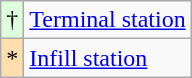<table class="wikitable" style="font-size:100%;">
<tr>
<td style="background-color:#ddffdd">†</td>
<td><a href='#'>Terminal station</a></td>
</tr>
<tr>
<td style="background-color:#ffdead">*</td>
<td><a href='#'>Infill station</a></td>
</tr>
</table>
